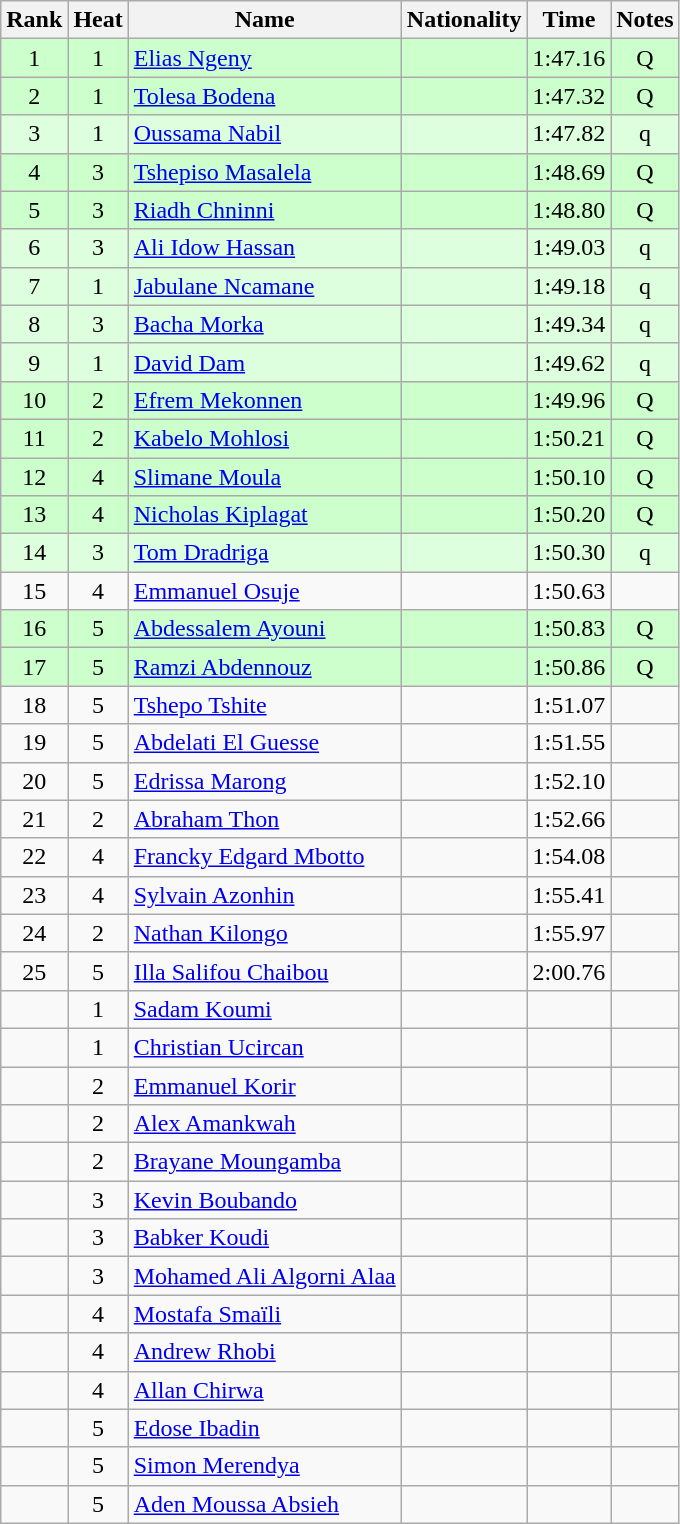<table class="wikitable sortable" style="text-align:center">
<tr>
<th>Rank</th>
<th>Heat</th>
<th>Name</th>
<th>Nationality</th>
<th>Time</th>
<th>Notes</th>
</tr>
<tr bgcolor=ccffcc>
<td>1</td>
<td>1</td>
<td align=left><a href='#'>Elias Ngeny</a></td>
<td align=left></td>
<td>1:47.16</td>
<td>Q</td>
</tr>
<tr bgcolor=ccffcc>
<td>2</td>
<td>1</td>
<td align=left><a href='#'>Tolesa Bodena</a></td>
<td align=left></td>
<td>1:47.32</td>
<td>Q</td>
</tr>
<tr bgcolor=ddffdd>
<td>3</td>
<td>1</td>
<td align=left><a href='#'>Oussama Nabil</a></td>
<td align=left></td>
<td>1:47.82</td>
<td>q</td>
</tr>
<tr bgcolor=ccffcc>
<td>4</td>
<td>3</td>
<td align=left><a href='#'>Tshepiso Masalela</a></td>
<td align=left></td>
<td>1:48.69</td>
<td>Q</td>
</tr>
<tr bgcolor=ccffcc>
<td>5</td>
<td>3</td>
<td align=left><a href='#'>Riadh Chninni</a></td>
<td align=left></td>
<td>1:48.80</td>
<td>Q</td>
</tr>
<tr bgcolor=ddffdd>
<td>6</td>
<td>3</td>
<td align=left><a href='#'>Ali Idow Hassan</a></td>
<td align=left></td>
<td>1:49.03</td>
<td>q</td>
</tr>
<tr bgcolor=ddffdd>
<td>7</td>
<td>1</td>
<td align=left><a href='#'>Jabulane Ncamane</a></td>
<td align=left></td>
<td>1:49.18</td>
<td>q</td>
</tr>
<tr bgcolor=ddffdd>
<td>8</td>
<td>3</td>
<td align=left><a href='#'>Bacha Morka</a></td>
<td align=left></td>
<td>1:49.34</td>
<td>q</td>
</tr>
<tr bgcolor=ddffdd>
<td>9</td>
<td>1</td>
<td align=left><a href='#'>David Dam</a></td>
<td align=left></td>
<td>1:49.62</td>
<td>q</td>
</tr>
<tr bgcolor=ccffcc>
<td>10</td>
<td>2</td>
<td align=left><a href='#'>Efrem Mekonnen</a></td>
<td align=left></td>
<td>1:49.96</td>
<td>Q</td>
</tr>
<tr bgcolor=ccffcc>
<td>11</td>
<td>2</td>
<td align=left><a href='#'>Kabelo Mohlosi</a></td>
<td align=left></td>
<td>1:50.21</td>
<td>Q</td>
</tr>
<tr bgcolor=ccffcc>
<td>12</td>
<td>4</td>
<td align=left><a href='#'>Slimane Moula</a></td>
<td align=left></td>
<td>1:50.10</td>
<td>Q</td>
</tr>
<tr bgcolor=ccffcc>
<td>13</td>
<td>4</td>
<td align=left><a href='#'>Nicholas Kiplagat</a></td>
<td align=left></td>
<td>1:50.20</td>
<td>Q</td>
</tr>
<tr bgcolor=ddffdd>
<td>14</td>
<td>3</td>
<td align=left><a href='#'>Tom Dradriga</a></td>
<td align=left></td>
<td>1:50.30</td>
<td>q</td>
</tr>
<tr>
<td>15</td>
<td>4</td>
<td align=left><a href='#'>Emmanuel Osuje</a></td>
<td align=left></td>
<td>1:50.63</td>
<td></td>
</tr>
<tr bgcolor=ccffcc>
<td>16</td>
<td>5</td>
<td align=left><a href='#'>Abdessalem Ayouni</a></td>
<td align=left></td>
<td>1:50.83</td>
<td>Q</td>
</tr>
<tr bgcolor=ccffcc>
<td>17</td>
<td>5</td>
<td align=left><a href='#'>Ramzi Abdennouz</a></td>
<td align=left></td>
<td>1:50.86</td>
<td>Q</td>
</tr>
<tr>
<td>18</td>
<td>5</td>
<td align=left><a href='#'>Tshepo Tshite</a></td>
<td align=left></td>
<td>1:51.07</td>
<td></td>
</tr>
<tr>
<td>19</td>
<td>5</td>
<td align=left><a href='#'>Abdelati El Guesse</a></td>
<td align=left></td>
<td>1:51.55</td>
<td></td>
</tr>
<tr>
<td>20</td>
<td>5</td>
<td align=left><a href='#'>Edrissa Marong</a></td>
<td align=left></td>
<td>1:52.10</td>
<td></td>
</tr>
<tr>
<td>21</td>
<td>2</td>
<td align=left><a href='#'>Abraham Thon</a></td>
<td align=left></td>
<td>1:52.66</td>
<td></td>
</tr>
<tr>
<td>22</td>
<td>4</td>
<td align=left><a href='#'>Francky Edgard Mbotto</a></td>
<td align=left></td>
<td>1:54.08</td>
<td></td>
</tr>
<tr>
<td>23</td>
<td>4</td>
<td align=left><a href='#'>Sylvain Azonhin</a></td>
<td align=left></td>
<td>1:55.41</td>
<td></td>
</tr>
<tr>
<td>24</td>
<td>2</td>
<td align=left><a href='#'>Nathan Kilongo</a></td>
<td align=left></td>
<td>1:55.97</td>
<td></td>
</tr>
<tr>
<td>25</td>
<td>5</td>
<td align=left><a href='#'>Illa Salifou Chaibou</a></td>
<td align=left></td>
<td>2:00.76</td>
<td></td>
</tr>
<tr>
<td></td>
<td>1</td>
<td align=left><a href='#'>Sadam Koumi</a></td>
<td align=left></td>
<td></td>
<td></td>
</tr>
<tr>
<td></td>
<td>1</td>
<td align=left><a href='#'>Christian Ucircan</a></td>
<td align=left></td>
<td></td>
<td></td>
</tr>
<tr>
<td></td>
<td>2</td>
<td align=left><a href='#'>Emmanuel Korir</a></td>
<td align=left></td>
<td></td>
<td></td>
</tr>
<tr>
<td></td>
<td>2</td>
<td align=left><a href='#'>Alex Amankwah</a></td>
<td align=left></td>
<td></td>
<td></td>
</tr>
<tr>
<td></td>
<td>2</td>
<td align=left><a href='#'>Brayane Moungamba</a></td>
<td align=left></td>
<td></td>
<td></td>
</tr>
<tr>
<td></td>
<td>3</td>
<td align=left><a href='#'>Kevin Boubando</a></td>
<td align=left></td>
<td></td>
<td></td>
</tr>
<tr>
<td></td>
<td>3</td>
<td align=left><a href='#'>Babker Koudi</a></td>
<td align=left></td>
<td></td>
<td></td>
</tr>
<tr>
<td></td>
<td>3</td>
<td align=left><a href='#'>Mohamed Ali Algorni Alaa</a></td>
<td align=left></td>
<td></td>
<td></td>
</tr>
<tr>
<td></td>
<td>4</td>
<td align=left><a href='#'>Mostafa Smaïli</a></td>
<td align=left></td>
<td></td>
<td></td>
</tr>
<tr>
<td></td>
<td>4</td>
<td align=left><a href='#'>Andrew Rhobi</a></td>
<td align=left></td>
<td></td>
<td></td>
</tr>
<tr>
<td></td>
<td>4</td>
<td align=left><a href='#'>Allan Chirwa</a></td>
<td align=left></td>
<td></td>
<td></td>
</tr>
<tr>
<td></td>
<td>5</td>
<td align=left><a href='#'>Edose Ibadin</a></td>
<td align=left></td>
<td></td>
<td></td>
</tr>
<tr>
<td></td>
<td>5</td>
<td align=left><a href='#'>Simon Merendya</a></td>
<td align=left></td>
<td></td>
<td></td>
</tr>
<tr>
<td></td>
<td>5</td>
<td align=left><a href='#'>Aden Moussa Absieh</a></td>
<td align=left></td>
<td></td>
<td></td>
</tr>
</table>
